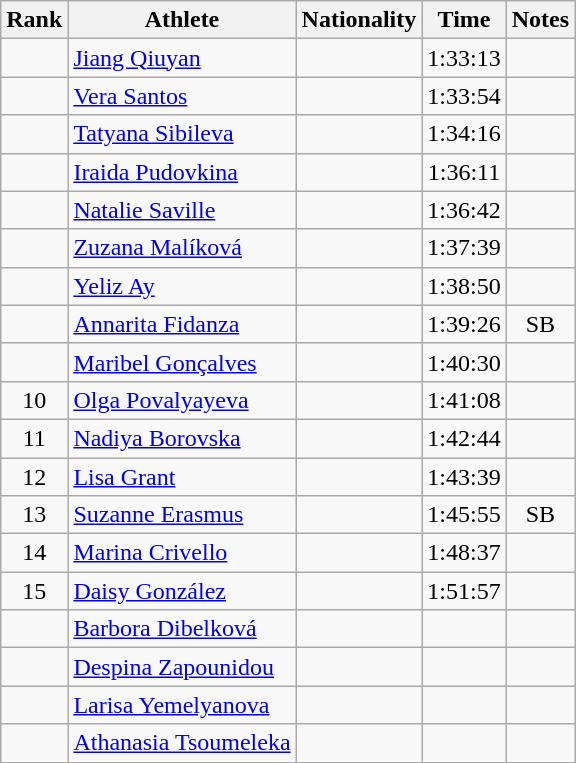<table class="wikitable sortable" style="text-align:center">
<tr>
<th>Rank</th>
<th>Athlete</th>
<th>Nationality</th>
<th>Time</th>
<th>Notes</th>
</tr>
<tr>
<td></td>
<td align="left"><a href='#'>Jiang Qiuyan</a></td>
<td align=left></td>
<td>1:33:13</td>
<td></td>
</tr>
<tr>
<td></td>
<td align="left"><a href='#'>Vera Santos</a></td>
<td align=left></td>
<td>1:33:54</td>
<td></td>
</tr>
<tr>
<td></td>
<td align="left"><a href='#'>Tatyana Sibileva</a></td>
<td align=left></td>
<td>1:34:16</td>
<td></td>
</tr>
<tr>
<td></td>
<td align="left"><a href='#'>Iraida Pudovkina</a></td>
<td align=left></td>
<td>1:36:11</td>
<td></td>
</tr>
<tr>
<td></td>
<td align="left"><a href='#'>Natalie Saville</a></td>
<td align=left></td>
<td>1:36:42</td>
<td></td>
</tr>
<tr>
<td></td>
<td align="left"><a href='#'>Zuzana Malíková</a></td>
<td align=left></td>
<td>1:37:39</td>
<td></td>
</tr>
<tr>
<td></td>
<td align="left"><a href='#'>Yeliz Ay</a></td>
<td align=left></td>
<td>1:38:50</td>
<td></td>
</tr>
<tr>
<td></td>
<td align="left"><a href='#'>Annarita Fidanza</a></td>
<td align=left></td>
<td>1:39:26</td>
<td>SB</td>
</tr>
<tr>
<td></td>
<td align="left"><a href='#'>Maribel Gonçalves</a></td>
<td align=left></td>
<td>1:40:30</td>
<td></td>
</tr>
<tr>
<td>10</td>
<td align="left"><a href='#'>Olga Povalyayeva</a></td>
<td align=left></td>
<td>1:41:08</td>
<td></td>
</tr>
<tr>
<td>11</td>
<td align="left"><a href='#'>Nadiya Borovska</a></td>
<td align=left></td>
<td>1:42:44</td>
<td></td>
</tr>
<tr>
<td>12</td>
<td align="left"><a href='#'>Lisa Grant</a></td>
<td align=left></td>
<td>1:43:39</td>
<td></td>
</tr>
<tr>
<td>13</td>
<td align="left"><a href='#'>Suzanne Erasmus</a></td>
<td align=left></td>
<td>1:45:55</td>
<td>SB</td>
</tr>
<tr>
<td>14</td>
<td align="left"><a href='#'>Marina Crivello</a></td>
<td align=left></td>
<td>1:48:37</td>
<td></td>
</tr>
<tr>
<td>15</td>
<td align="left"><a href='#'>Daisy González</a></td>
<td align=left></td>
<td>1:51:57</td>
<td></td>
</tr>
<tr>
<td></td>
<td align="left"><a href='#'>Barbora Dibelková</a></td>
<td align=left></td>
<td></td>
<td></td>
</tr>
<tr>
<td></td>
<td align="left"><a href='#'>Despina Zapounidou</a></td>
<td align=left></td>
<td></td>
<td></td>
</tr>
<tr>
<td></td>
<td align="left"><a href='#'>Larisa Yemelyanova</a></td>
<td align=left></td>
<td></td>
<td></td>
</tr>
<tr>
<td></td>
<td align="left"><a href='#'>Athanasia Tsoumeleka</a></td>
<td align=left></td>
<td></td>
<td></td>
</tr>
</table>
